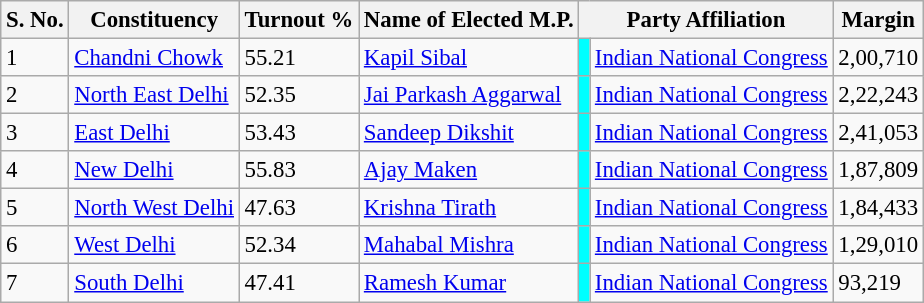<table class="sortable wikitable" style="font-size: 95%;">
<tr>
<th>S. No.</th>
<th>Constituency</th>
<th>Turnout %</th>
<th>Name of Elected M.P.</th>
<th colspan="2">Party Affiliation</th>
<th>Margin</th>
</tr>
<tr>
<td>1</td>
<td><a href='#'>Chandni Chowk</a></td>
<td>55.21</td>
<td><a href='#'>Kapil Sibal</a></td>
<td bgcolor=#00FFFF></td>
<td><a href='#'>Indian National Congress</a></td>
<td>2,00,710</td>
</tr>
<tr>
<td>2</td>
<td><a href='#'>North East Delhi</a></td>
<td>52.35</td>
<td><a href='#'>Jai Parkash Aggarwal</a></td>
<td bgcolor=#00FFFF></td>
<td><a href='#'>Indian National Congress</a></td>
<td>2,22,243</td>
</tr>
<tr>
<td>3</td>
<td><a href='#'>East Delhi</a></td>
<td>53.43</td>
<td><a href='#'>Sandeep Dikshit</a></td>
<td bgcolor=#00FFFF></td>
<td><a href='#'>Indian National Congress</a></td>
<td>2,41,053</td>
</tr>
<tr>
<td>4</td>
<td><a href='#'>New Delhi</a></td>
<td>55.83</td>
<td><a href='#'>Ajay Maken</a></td>
<td bgcolor=#00FFFF></td>
<td><a href='#'>Indian National Congress</a></td>
<td>1,87,809</td>
</tr>
<tr>
<td>5</td>
<td><a href='#'>North West Delhi</a></td>
<td>47.63</td>
<td><a href='#'>Krishna Tirath</a></td>
<td bgcolor=#00FFFF></td>
<td><a href='#'>Indian National Congress</a></td>
<td>1,84,433</td>
</tr>
<tr>
<td>6</td>
<td><a href='#'>West Delhi</a></td>
<td>52.34</td>
<td><a href='#'>Mahabal Mishra</a></td>
<td bgcolor=#00FFFF></td>
<td><a href='#'>Indian National Congress</a></td>
<td>1,29,010</td>
</tr>
<tr>
<td>7</td>
<td><a href='#'>South Delhi</a></td>
<td>47.41</td>
<td><a href='#'>Ramesh Kumar</a></td>
<td bgcolor=#00FFFF></td>
<td><a href='#'>Indian National Congress</a></td>
<td>93,219</td>
</tr>
</table>
